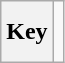<table class="wikitable" style="height:2.6em">
<tr>
<th>Key</th>
<td></td>
</tr>
</table>
